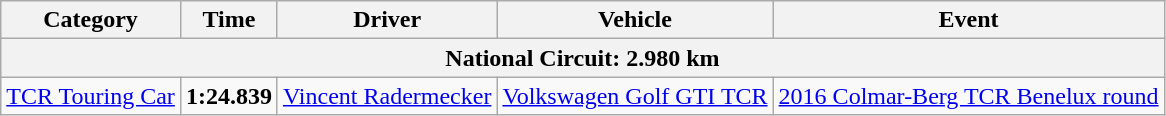<table class=wikitable>
<tr>
<th>Category</th>
<th>Time</th>
<th>Driver</th>
<th>Vehicle</th>
<th>Event</th>
</tr>
<tr>
<th colspan=5>National Circuit: 2.980 km</th>
</tr>
<tr>
<td><a href='#'>TCR Touring Car</a></td>
<td><strong>1:24.839</strong></td>
<td><a href='#'>Vincent Radermecker</a></td>
<td><a href='#'>Volkswagen Golf GTI TCR</a></td>
<td><a href='#'>2016 Colmar-Berg TCR Benelux round</a></td>
</tr>
</table>
